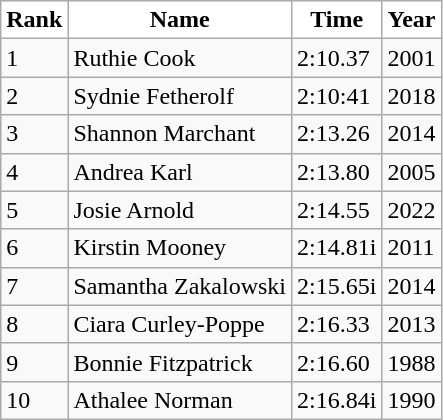<table class="wikitable">
<tr>
<th style="background:white">Rank</th>
<th style="background:white">Name</th>
<th style="background:white">Time</th>
<th style="background:white">Year</th>
</tr>
<tr>
<td>1</td>
<td>Ruthie Cook</td>
<td>2:10.37</td>
<td>2001</td>
</tr>
<tr>
<td>2</td>
<td>Sydnie Fetherolf</td>
<td>2:10:41</td>
<td>2018</td>
</tr>
<tr>
<td>3</td>
<td>Shannon Marchant</td>
<td>2:13.26</td>
<td>2014</td>
</tr>
<tr>
<td>4</td>
<td>Andrea Karl</td>
<td>2:13.80</td>
<td>2005</td>
</tr>
<tr>
<td>5</td>
<td>Josie Arnold</td>
<td>2:14.55</td>
<td>2022</td>
</tr>
<tr>
<td>6</td>
<td>Kirstin Mooney</td>
<td>2:14.81i</td>
<td>2011</td>
</tr>
<tr>
<td>7</td>
<td>Samantha Zakalowski</td>
<td>2:15.65i</td>
<td>2014</td>
</tr>
<tr>
<td>8</td>
<td>Ciara Curley-Poppe</td>
<td>2:16.33</td>
<td>2013</td>
</tr>
<tr>
<td>9</td>
<td>Bonnie Fitzpatrick</td>
<td>2:16.60</td>
<td>1988</td>
</tr>
<tr>
<td>10</td>
<td>Athalee Norman</td>
<td>2:16.84i</td>
<td>1990</td>
</tr>
</table>
